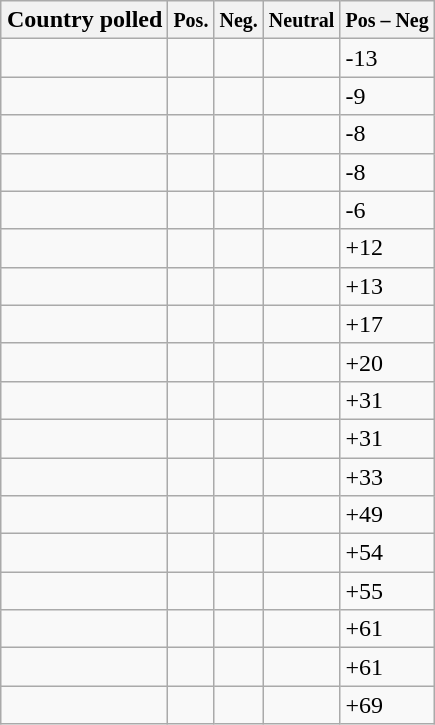<table class="wikitable sortable floatright" style="border:1px black; float:right; margin-left:1em;">
<tr>
<th>Country polled</th>
<th><small>Pos.</small></th>
<th><small>Neg.</small></th>
<th><small>Neutral</small></th>
<th><small>Pos – Neg</small></th>
</tr>
<tr>
<td></td>
<td></td>
<td></td>
<td></td>
<td>-13</td>
</tr>
<tr>
<td></td>
<td></td>
<td></td>
<td></td>
<td>-9</td>
</tr>
<tr>
<td></td>
<td></td>
<td></td>
<td></td>
<td>-8</td>
</tr>
<tr>
<td></td>
<td></td>
<td></td>
<td></td>
<td>-8</td>
</tr>
<tr>
<td></td>
<td></td>
<td></td>
<td></td>
<td>-6</td>
</tr>
<tr>
<td></td>
<td></td>
<td></td>
<td></td>
<td>+12</td>
</tr>
<tr>
<td></td>
<td></td>
<td></td>
<td></td>
<td>+13</td>
</tr>
<tr>
<td></td>
<td></td>
<td></td>
<td></td>
<td>+17</td>
</tr>
<tr>
<td></td>
<td></td>
<td></td>
<td></td>
<td>+20</td>
</tr>
<tr>
<td></td>
<td></td>
<td></td>
<td></td>
<td>+31</td>
</tr>
<tr>
<td></td>
<td></td>
<td></td>
<td></td>
<td>+31</td>
</tr>
<tr>
<td></td>
<td></td>
<td></td>
<td></td>
<td>+33</td>
</tr>
<tr>
<td></td>
<td></td>
<td></td>
<td></td>
<td>+49</td>
</tr>
<tr>
<td></td>
<td></td>
<td></td>
<td></td>
<td>+54</td>
</tr>
<tr>
<td></td>
<td></td>
<td></td>
<td></td>
<td>+55</td>
</tr>
<tr>
<td></td>
<td></td>
<td></td>
<td></td>
<td>+61</td>
</tr>
<tr>
<td></td>
<td></td>
<td></td>
<td></td>
<td>+61</td>
</tr>
<tr>
<td></td>
<td></td>
<td></td>
<td></td>
<td>+69</td>
</tr>
</table>
